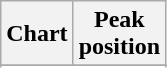<table class="wikitable sortable plainrowheaders">
<tr>
<th>Chart</th>
<th>Peak<br>position</th>
</tr>
<tr>
</tr>
<tr>
</tr>
<tr>
</tr>
</table>
